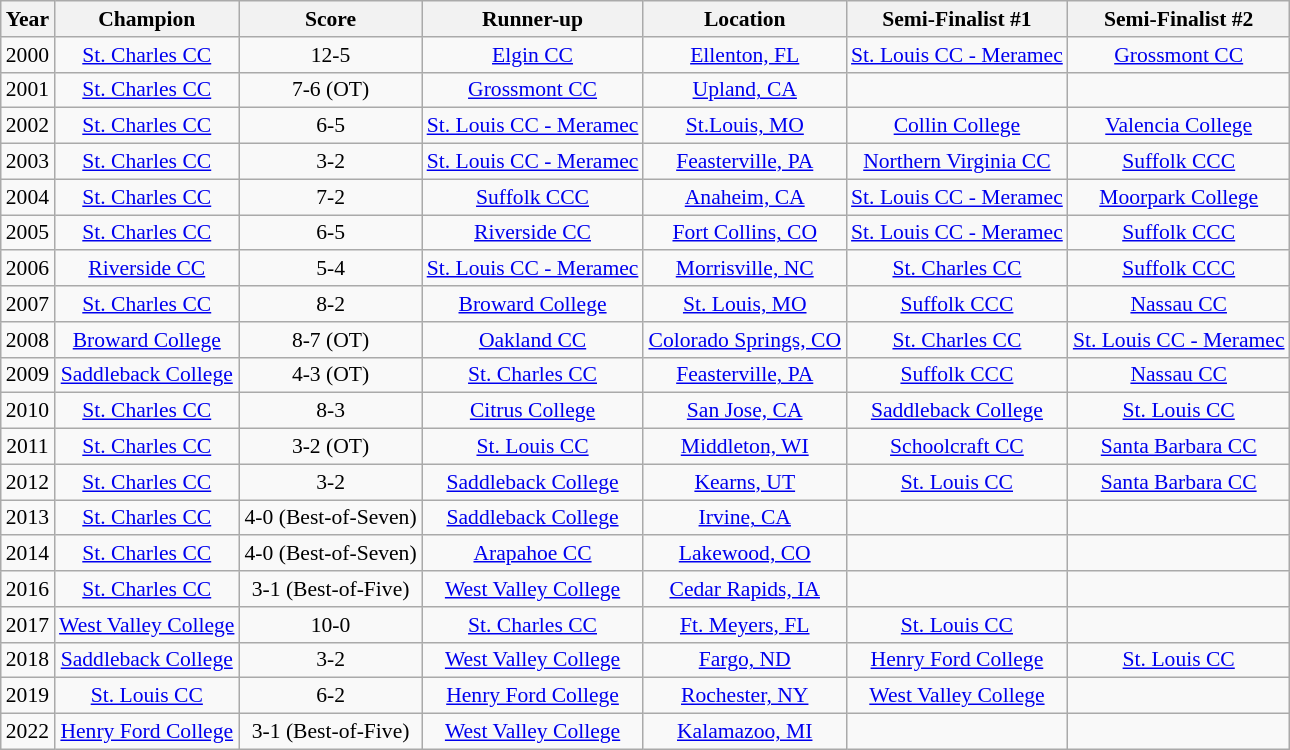<table class="wikitable" style="text-align:center; font-size:90%">
<tr>
<th>Year</th>
<th>Champion</th>
<th>Score</th>
<th>Runner-up</th>
<th>Location</th>
<th>Semi-Finalist #1</th>
<th>Semi-Finalist #2</th>
</tr>
<tr>
<td>2000</td>
<td><a href='#'>St. Charles CC</a></td>
<td>12-5</td>
<td><a href='#'>Elgin CC</a></td>
<td><a href='#'>Ellenton, FL</a></td>
<td><a href='#'>St. Louis CC - Meramec</a></td>
<td><a href='#'>Grossmont CC</a></td>
</tr>
<tr>
<td>2001</td>
<td><a href='#'>St. Charles CC</a></td>
<td>7-6 (OT)</td>
<td><a href='#'>Grossmont CC</a></td>
<td><a href='#'>Upland, CA</a></td>
<td></td>
<td></td>
</tr>
<tr>
<td>2002</td>
<td><a href='#'>St. Charles CC</a></td>
<td>6-5</td>
<td><a href='#'>St. Louis CC - Meramec</a></td>
<td><a href='#'>St.Louis, MO</a></td>
<td><a href='#'>Collin College</a></td>
<td><a href='#'>Valencia College</a></td>
</tr>
<tr>
<td>2003</td>
<td><a href='#'>St. Charles CC</a></td>
<td>3-2</td>
<td><a href='#'>St. Louis CC - Meramec</a></td>
<td><a href='#'>Feasterville, PA</a></td>
<td><a href='#'>Northern Virginia CC</a></td>
<td><a href='#'>Suffolk CCC</a></td>
</tr>
<tr>
<td>2004</td>
<td><a href='#'>St. Charles CC</a></td>
<td>7-2</td>
<td><a href='#'>Suffolk CCC</a></td>
<td><a href='#'>Anaheim, CA</a></td>
<td><a href='#'>St. Louis CC - Meramec</a></td>
<td><a href='#'>Moorpark College</a></td>
</tr>
<tr>
<td>2005</td>
<td><a href='#'>St. Charles CC</a></td>
<td>6-5</td>
<td><a href='#'>Riverside CC</a></td>
<td><a href='#'>Fort Collins, CO</a></td>
<td><a href='#'>St. Louis CC - Meramec</a></td>
<td><a href='#'>Suffolk CCC</a></td>
</tr>
<tr>
<td>2006</td>
<td><a href='#'>Riverside CC</a></td>
<td>5-4</td>
<td><a href='#'>St. Louis CC - Meramec</a></td>
<td><a href='#'>Morrisville, NC</a></td>
<td><a href='#'>St. Charles CC</a></td>
<td><a href='#'>Suffolk CCC</a></td>
</tr>
<tr>
<td>2007</td>
<td><a href='#'>St. Charles CC</a></td>
<td>8-2</td>
<td><a href='#'>Broward College</a></td>
<td><a href='#'>St. Louis, MO</a></td>
<td><a href='#'>Suffolk CCC</a></td>
<td><a href='#'>Nassau CC</a></td>
</tr>
<tr>
<td>2008</td>
<td><a href='#'>Broward College</a></td>
<td>8-7 (OT)</td>
<td><a href='#'>Oakland CC</a></td>
<td><a href='#'>Colorado Springs, CO</a></td>
<td><a href='#'>St. Charles CC</a></td>
<td><a href='#'>St. Louis CC - Meramec</a></td>
</tr>
<tr>
<td>2009</td>
<td><a href='#'>Saddleback College</a></td>
<td>4-3 (OT)</td>
<td><a href='#'>St. Charles CC</a></td>
<td><a href='#'>Feasterville, PA</a></td>
<td><a href='#'>Suffolk CCC</a></td>
<td><a href='#'>Nassau CC</a></td>
</tr>
<tr>
<td>2010</td>
<td><a href='#'>St. Charles CC</a></td>
<td>8-3</td>
<td><a href='#'>Citrus College</a></td>
<td><a href='#'>San Jose, CA</a></td>
<td><a href='#'>Saddleback College</a></td>
<td><a href='#'>St. Louis CC</a></td>
</tr>
<tr>
<td>2011</td>
<td><a href='#'>St. Charles CC</a></td>
<td>3-2 (OT)</td>
<td><a href='#'>St. Louis CC</a></td>
<td><a href='#'>Middleton, WI</a></td>
<td><a href='#'>Schoolcraft CC</a></td>
<td><a href='#'>Santa Barbara CC</a></td>
</tr>
<tr>
<td>2012</td>
<td><a href='#'>St. Charles CC</a></td>
<td>3-2</td>
<td><a href='#'>Saddleback College</a></td>
<td><a href='#'>Kearns, UT</a></td>
<td><a href='#'>St. Louis CC</a></td>
<td><a href='#'>Santa Barbara CC</a></td>
</tr>
<tr>
<td>2013</td>
<td><a href='#'>St. Charles CC</a></td>
<td>4-0 (Best-of-Seven)</td>
<td><a href='#'>Saddleback College</a></td>
<td><a href='#'>Irvine, CA</a></td>
<td></td>
<td></td>
</tr>
<tr>
<td>2014</td>
<td><a href='#'>St. Charles CC</a></td>
<td>4-0 (Best-of-Seven)</td>
<td><a href='#'>Arapahoe CC</a></td>
<td><a href='#'>Lakewood, CO</a></td>
<td></td>
<td></td>
</tr>
<tr>
<td>2016</td>
<td><a href='#'>St. Charles CC</a></td>
<td>3-1 (Best-of-Five)</td>
<td><a href='#'>West Valley College</a></td>
<td><a href='#'>Cedar Rapids, IA</a></td>
<td></td>
<td></td>
</tr>
<tr>
<td>2017</td>
<td><a href='#'>West Valley College</a></td>
<td>10-0</td>
<td><a href='#'>St. Charles CC</a></td>
<td><a href='#'>Ft. Meyers, FL</a></td>
<td><a href='#'>St. Louis CC</a></td>
</tr>
<tr>
<td>2018</td>
<td><a href='#'>Saddleback College</a></td>
<td>3-2</td>
<td><a href='#'>West Valley College</a></td>
<td><a href='#'>Fargo, ND</a></td>
<td><a href='#'>Henry Ford College</a></td>
<td><a href='#'>St. Louis CC</a></td>
</tr>
<tr>
<td>2019</td>
<td><a href='#'>St. Louis CC</a></td>
<td>6-2</td>
<td><a href='#'>Henry Ford College</a></td>
<td><a href='#'>Rochester, NY</a></td>
<td><a href='#'>West Valley College</a></td>
<td></td>
</tr>
<tr>
<td>2022</td>
<td><a href='#'>Henry Ford College</a></td>
<td>3-1 (Best-of-Five)</td>
<td><a href='#'>West Valley College</a></td>
<td><a href='#'>Kalamazoo, MI</a></td>
<td></td>
<td></td>
</tr>
</table>
